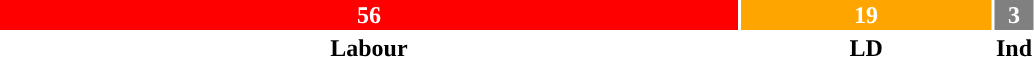<table style="text-align:center;">
<tr style="color:white;">
<td style="background:red; width:71.8%;"><strong>56</strong></td>
<td style="background:orange; width:24.4%;"><strong>19</strong></td>
<td style="background:grey; width:3.8%"><strong>3</strong></td>
</tr>
<tr>
<td><span><strong>Labour</strong></span></td>
<td><span><strong>LD</strong></span></td>
<td><span><strong>Ind</strong></span></td>
</tr>
</table>
